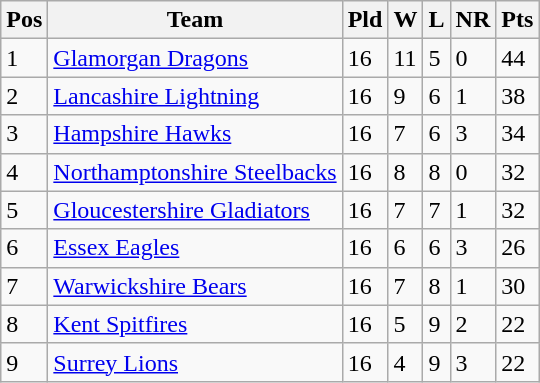<table class="wikitable">
<tr>
<th>Pos</th>
<th>Team</th>
<th>Pld</th>
<th>W</th>
<th>L</th>
<th>NR</th>
<th>Pts</th>
</tr>
<tr>
<td>1</td>
<td><a href='#'>Glamorgan Dragons</a></td>
<td>16</td>
<td>11</td>
<td>5</td>
<td>0</td>
<td>44</td>
</tr>
<tr>
<td>2</td>
<td><a href='#'>Lancashire Lightning</a></td>
<td>16</td>
<td>9</td>
<td>6</td>
<td>1</td>
<td>38</td>
</tr>
<tr>
<td>3</td>
<td><a href='#'>Hampshire Hawks</a></td>
<td>16</td>
<td>7</td>
<td>6</td>
<td>3</td>
<td>34</td>
</tr>
<tr>
<td>4</td>
<td><a href='#'>Northamptonshire Steelbacks</a></td>
<td>16</td>
<td>8</td>
<td>8</td>
<td>0</td>
<td>32</td>
</tr>
<tr>
<td>5</td>
<td><a href='#'>Gloucestershire Gladiators</a></td>
<td>16</td>
<td>7</td>
<td>7</td>
<td>1</td>
<td>32</td>
</tr>
<tr>
<td>6</td>
<td><a href='#'>Essex Eagles</a></td>
<td>16</td>
<td>6</td>
<td>6</td>
<td>3</td>
<td>26</td>
</tr>
<tr>
<td>7</td>
<td><a href='#'>Warwickshire Bears</a></td>
<td>16</td>
<td>7</td>
<td>8</td>
<td>1</td>
<td>30</td>
</tr>
<tr>
<td>8</td>
<td><a href='#'>Kent Spitfires</a></td>
<td>16</td>
<td>5</td>
<td>9</td>
<td>2</td>
<td>22</td>
</tr>
<tr>
<td>9</td>
<td><a href='#'>Surrey Lions</a></td>
<td>16</td>
<td>4</td>
<td>9</td>
<td>3</td>
<td>22</td>
</tr>
</table>
